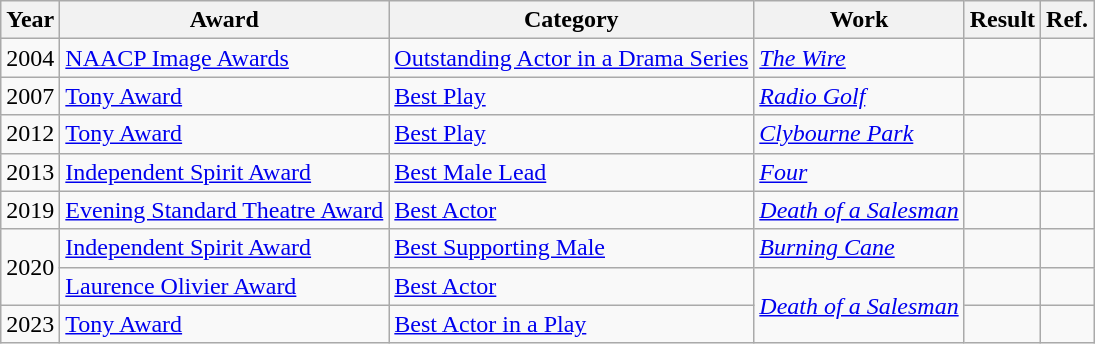<table class="wikitable sortable">
<tr>
<th>Year</th>
<th>Award</th>
<th>Category</th>
<th>Work</th>
<th>Result</th>
<th>Ref.</th>
</tr>
<tr>
<td align="center">2004</td>
<td><a href='#'>NAACP Image Awards</a></td>
<td><a href='#'>Outstanding Actor in a Drama Series</a></td>
<td><em><a href='#'>The Wire</a></em></td>
<td></td>
<td></td>
</tr>
<tr>
<td align="center">2007</td>
<td><a href='#'>Tony Award</a></td>
<td><a href='#'>Best Play</a></td>
<td><em><a href='#'>Radio Golf</a></em></td>
<td></td>
<td></td>
</tr>
<tr>
<td align="center">2012</td>
<td><a href='#'>Tony Award</a></td>
<td><a href='#'>Best Play</a></td>
<td><em><a href='#'>Clybourne Park</a></em></td>
<td></td>
<td></td>
</tr>
<tr>
<td align="center">2013</td>
<td><a href='#'>Independent Spirit Award</a></td>
<td><a href='#'>Best Male Lead</a></td>
<td><em><a href='#'>Four</a></em></td>
<td></td>
<td></td>
</tr>
<tr>
<td align="center">2019</td>
<td><a href='#'>Evening Standard Theatre Award</a></td>
<td><a href='#'>Best Actor</a></td>
<td><em><a href='#'>Death of a Salesman</a></em></td>
<td></td>
<td></td>
</tr>
<tr>
<td align="center" rowspan="2">2020</td>
<td><a href='#'>Independent Spirit Award</a></td>
<td><a href='#'>Best Supporting Male</a></td>
<td><em><a href='#'>Burning Cane</a></em></td>
<td></td>
<td></td>
</tr>
<tr>
<td><a href='#'>Laurence Olivier Award</a></td>
<td><a href='#'>Best Actor</a></td>
<td rowspan="2"><em><a href='#'>Death of a Salesman</a></em></td>
<td></td>
<td></td>
</tr>
<tr>
<td align="center">2023</td>
<td><a href='#'>Tony Award</a></td>
<td><a href='#'>Best Actor in a Play</a></td>
<td></td>
<td></td>
</tr>
</table>
